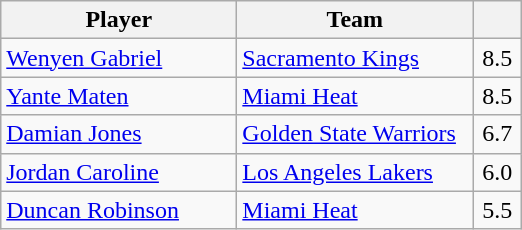<table class="wikitable" style="text-align:left">
<tr>
<th width="150px">Player</th>
<th width="150px">Team</th>
<th width="25px"></th>
</tr>
<tr>
<td><a href='#'>Wenyen Gabriel</a></td>
<td><a href='#'>Sacramento Kings</a></td>
<td align="center">8.5</td>
</tr>
<tr>
<td><a href='#'>Yante Maten</a></td>
<td><a href='#'>Miami Heat</a></td>
<td align="center">8.5</td>
</tr>
<tr>
<td><a href='#'>Damian Jones</a></td>
<td><a href='#'>Golden State Warriors</a></td>
<td align="center">6.7</td>
</tr>
<tr>
<td><a href='#'>Jordan Caroline</a></td>
<td><a href='#'>Los Angeles Lakers</a></td>
<td align="center">6.0</td>
</tr>
<tr>
<td><a href='#'>Duncan Robinson</a></td>
<td><a href='#'>Miami Heat</a></td>
<td align="center">5.5</td>
</tr>
</table>
